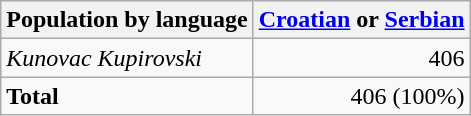<table class="wikitable sortable">
<tr>
<th>Population by language</th>
<th><a href='#'>Croatian</a> or <a href='#'>Serbian</a></th>
</tr>
<tr>
<td><em>Kunovac Kupirovski</em></td>
<td align="right">406</td>
</tr>
<tr>
<td><strong>Total</strong></td>
<td align="right">406 (100%)</td>
</tr>
</table>
